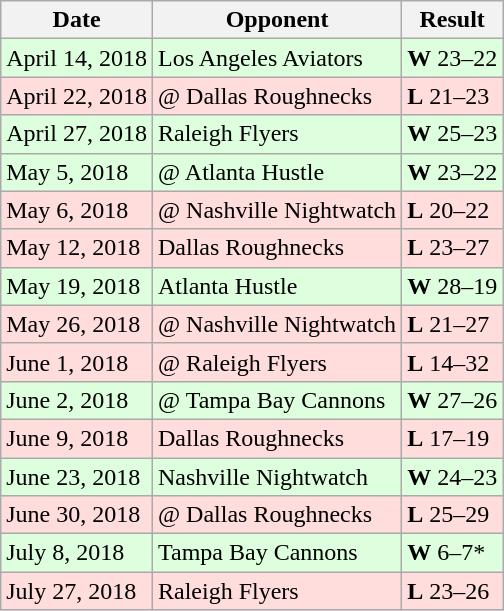<table class="wikitable">
<tr>
<th>Date</th>
<th>Opponent</th>
<th>Result</th>
</tr>
<tr style="background: #ddffdd">
<td>April 14, 2018</td>
<td>Los Angeles Aviators</td>
<td><strong>W</strong> 23–22</td>
</tr>
<tr style="background: #ffdddd">
<td>April 22, 2018</td>
<td>@ Dallas Roughnecks</td>
<td><strong>L</strong> 21–23</td>
</tr>
<tr style="background: #ddffdd">
<td>April 27, 2018</td>
<td>Raleigh Flyers</td>
<td><strong>W</strong> 25–23</td>
</tr>
<tr style="background: #ddffdd">
<td>May 5, 2018</td>
<td>@ Atlanta Hustle</td>
<td><strong>W</strong> 23–22</td>
</tr>
<tr style="background: #ffdddd">
<td>May 6, 2018</td>
<td>@ Nashville Nightwatch</td>
<td><strong>L</strong> 20–22</td>
</tr>
<tr style="background: #ffdddd">
<td>May 12, 2018</td>
<td>Dallas Roughnecks</td>
<td><strong>L</strong> 23–27</td>
</tr>
<tr style="background: #ddffdd">
<td>May 19, 2018</td>
<td>Atlanta Hustle</td>
<td><strong>W</strong> 28–19</td>
</tr>
<tr style="background: #ffdddd">
<td>May 26, 2018</td>
<td>@ Nashville Nightwatch</td>
<td><strong>L</strong> 21–27</td>
</tr>
<tr style="background: #ffdddd">
<td>June 1, 2018</td>
<td>@ Raleigh Flyers</td>
<td><strong>L</strong> 14–32</td>
</tr>
<tr style="background: #ddffdd">
<td>June 2, 2018</td>
<td>@ Tampa Bay Cannons</td>
<td><strong>W</strong> 27–26</td>
</tr>
<tr style="background: #ffdddd">
<td>June 9, 2018</td>
<td>Dallas Roughnecks</td>
<td><strong>L</strong> 17–19</td>
</tr>
<tr style="background: #ddffdd">
<td>June 23, 2018</td>
<td>Nashville Nightwatch</td>
<td><strong>W</strong> 24–23</td>
</tr>
<tr style="background: #ffdddd">
<td>June 30, 2018</td>
<td>@ Dallas Roughnecks</td>
<td><strong>L</strong> 25–29</td>
</tr>
<tr style="background: #ddffdd">
<td>July 8, 2018</td>
<td>Tampa Bay Cannons</td>
<td><strong>W</strong> 6–7*</td>
</tr>
<tr style="background: #ffdddd">
<td>July 27, 2018</td>
<td>Raleigh Flyers</td>
<td><strong>L</strong> 23–26</td>
</tr>
</table>
